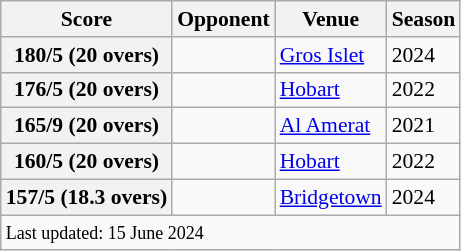<table class="wikitable"style="font-size: 90%">
<tr>
<th>Score</th>
<th>Opponent</th>
<th>Venue</th>
<th>Season</th>
</tr>
<tr>
<th>180/5 (20 overs)</th>
<td></td>
<td><a href='#'>Gros Islet</a></td>
<td>2024</td>
</tr>
<tr>
<th>176/5 (20 overs)</th>
<td></td>
<td><a href='#'>Hobart</a></td>
<td>2022</td>
</tr>
<tr>
<th>165/9 (20 overs)</th>
<td></td>
<td><a href='#'>Al Amerat</a></td>
<td>2021</td>
</tr>
<tr>
<th>160/5 (20 overs)</th>
<td></td>
<td><a href='#'>Hobart</a></td>
<td>2022</td>
</tr>
<tr>
<th>157/5 (18.3 overs)</th>
<td></td>
<td><a href='#'>Bridgetown</a></td>
<td>2024</td>
</tr>
<tr>
<td colspan="4"><small>Last updated: 15 June 2024</small></td>
</tr>
</table>
